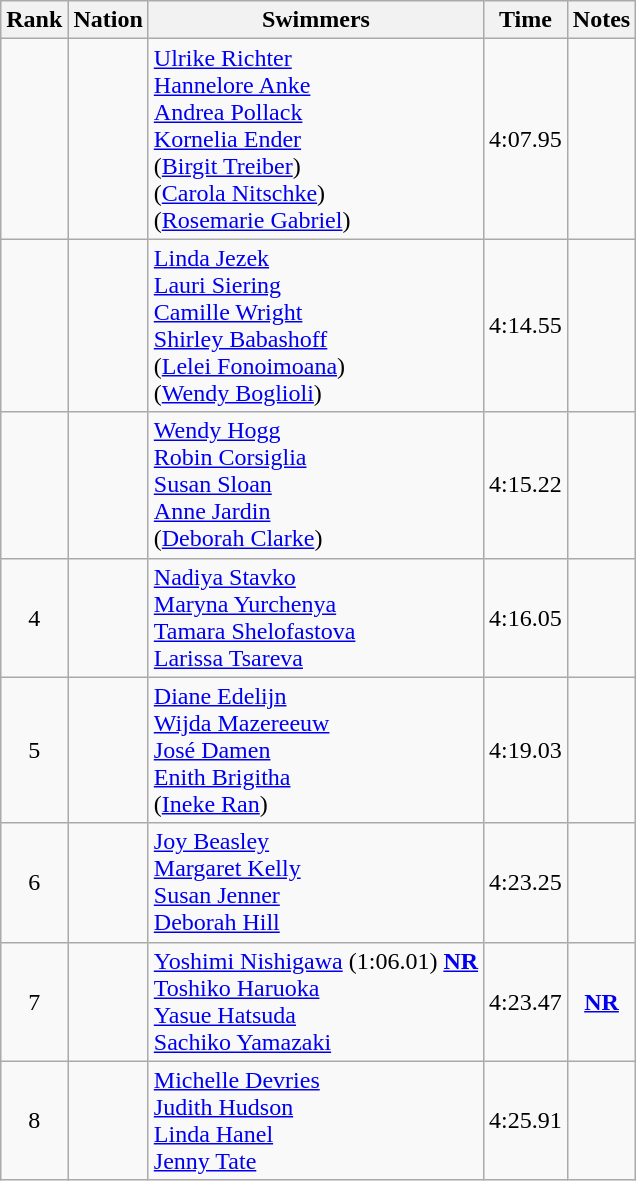<table class="wikitable sortable" style="text-align:center">
<tr>
<th>Rank</th>
<th> Nation</th>
<th>Swimmers</th>
<th>Time</th>
<th>Notes</th>
</tr>
<tr>
<td></td>
<td align=left></td>
<td align=left><a href='#'>Ulrike Richter</a><br><a href='#'>Hannelore Anke</a><br><a href='#'>Andrea Pollack</a><br><a href='#'>Kornelia Ender</a><br>(<a href='#'>Birgit Treiber</a>)<br>(<a href='#'>Carola Nitschke</a>)<br>(<a href='#'>Rosemarie Gabriel</a>)</td>
<td>4:07.95</td>
<td></td>
</tr>
<tr>
<td></td>
<td align=left></td>
<td align=left><a href='#'>Linda Jezek</a><br><a href='#'>Lauri Siering</a><br><a href='#'>Camille Wright</a><br><a href='#'>Shirley Babashoff</a><br>(<a href='#'>Lelei Fonoimoana</a>)<br>(<a href='#'>Wendy Boglioli</a>)</td>
<td>4:14.55</td>
<td></td>
</tr>
<tr>
<td></td>
<td align=left></td>
<td align=left><a href='#'>Wendy Hogg</a> <br> <a href='#'>Robin Corsiglia</a> <br> <a href='#'>Susan Sloan</a> <br> <a href='#'>Anne Jardin</a><br>(<a href='#'>Deborah Clarke</a>)</td>
<td>4:15.22</td>
<td></td>
</tr>
<tr>
<td>4</td>
<td align=left></td>
<td align=left><a href='#'>Nadiya Stavko</a> <br> <a href='#'>Maryna Yurchenya</a> <br> <a href='#'>Tamara Shelofastova</a> <br> <a href='#'>Larissa Tsareva</a></td>
<td>4:16.05</td>
<td></td>
</tr>
<tr>
<td>5</td>
<td align=left></td>
<td align=left><a href='#'>Diane Edelijn</a> <br> <a href='#'>Wijda Mazereeuw</a> <br> <a href='#'>José Damen</a> <br> <a href='#'>Enith Brigitha</a><br>(<a href='#'>Ineke Ran</a>)</td>
<td>4:19.03</td>
<td></td>
</tr>
<tr>
<td>6</td>
<td align=left></td>
<td align=left><a href='#'>Joy Beasley</a> <br> <a href='#'>Margaret Kelly</a> <br> <a href='#'>Susan Jenner</a> <br> <a href='#'>Deborah Hill</a></td>
<td>4:23.25</td>
<td></td>
</tr>
<tr>
<td>7</td>
<td align=left></td>
<td align=left><a href='#'>Yoshimi Nishigawa</a> (1:06.01) <strong><a href='#'>NR</a></strong> <br> <a href='#'>Toshiko Haruoka</a> <br> <a href='#'>Yasue Hatsuda</a> <br> <a href='#'>Sachiko Yamazaki</a></td>
<td>4:23.47</td>
<td><strong><a href='#'>NR</a></strong></td>
</tr>
<tr>
<td>8</td>
<td align=left></td>
<td align=left><a href='#'>Michelle Devries</a> <br> <a href='#'>Judith Hudson</a> <br> <a href='#'>Linda Hanel</a> <br> <a href='#'>Jenny Tate</a></td>
<td>4:25.91</td>
<td></td>
</tr>
</table>
